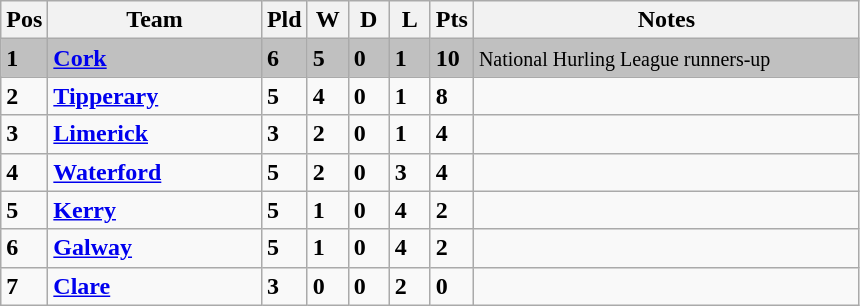<table class="wikitable" style="text-align: centre;">
<tr>
<th width=20>Pos</th>
<th width=135>Team</th>
<th width=20>Pld</th>
<th width=20>W</th>
<th width=20>D</th>
<th width=20>L</th>
<th width=20>Pts</th>
<th width=250>Notes</th>
</tr>
<tr style="background:silver;">
<td><strong>1</strong></td>
<td align=left><strong> <a href='#'>Cork</a> </strong></td>
<td><strong>6</strong></td>
<td><strong>5</strong></td>
<td><strong>0</strong></td>
<td><strong>1</strong></td>
<td><strong>10</strong></td>
<td><small>National Hurling League runners-up</small></td>
</tr>
<tr style>
<td><strong>2</strong></td>
<td align=left><strong> <a href='#'>Tipperary</a> </strong></td>
<td><strong>5</strong></td>
<td><strong>4</strong></td>
<td><strong>0</strong></td>
<td><strong>1</strong></td>
<td><strong>8</strong></td>
<td></td>
</tr>
<tr style>
<td><strong>3</strong></td>
<td align=left><strong> <a href='#'>Limerick</a> </strong></td>
<td><strong>3</strong></td>
<td><strong>2</strong></td>
<td><strong>0</strong></td>
<td><strong>1</strong></td>
<td><strong>4</strong></td>
<td></td>
</tr>
<tr style>
<td><strong>4</strong></td>
<td align=left><strong> <a href='#'>Waterford</a> </strong></td>
<td><strong>5</strong></td>
<td><strong>2</strong></td>
<td><strong>0</strong></td>
<td><strong>3</strong></td>
<td><strong>4</strong></td>
<td></td>
</tr>
<tr style>
<td><strong>5</strong></td>
<td align=left><strong> <a href='#'>Kerry</a> </strong></td>
<td><strong>5</strong></td>
<td><strong>1</strong></td>
<td><strong>0</strong></td>
<td><strong>4</strong></td>
<td><strong>2</strong></td>
<td></td>
</tr>
<tr style>
<td><strong>6</strong></td>
<td align=left><strong> <a href='#'>Galway</a> </strong></td>
<td><strong>5</strong></td>
<td><strong>1</strong></td>
<td><strong>0</strong></td>
<td><strong>4</strong></td>
<td><strong>2</strong></td>
<td></td>
</tr>
<tr style>
<td><strong>7</strong></td>
<td align=left><strong> <a href='#'>Clare</a> </strong></td>
<td><strong>3</strong></td>
<td><strong>0</strong></td>
<td><strong>0</strong></td>
<td><strong>2</strong></td>
<td><strong>0</strong></td>
<td></td>
</tr>
</table>
